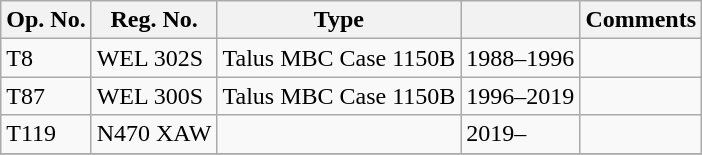<table class="wikitable">
<tr>
<th>Op. No.</th>
<th>Reg. No.</th>
<th>Type</th>
<th></th>
<th>Comments</th>
</tr>
<tr>
<td>T8</td>
<td>WEL 302S</td>
<td>Talus MBC Case 1150B</td>
<td>1988–1996</td>
<td></td>
</tr>
<tr>
<td>T87</td>
<td>WEL 300S</td>
<td>Talus MBC Case 1150B</td>
<td>1996–2019</td>
<td></td>
</tr>
<tr>
<td>T119</td>
<td>N470 XAW</td>
<td></td>
<td>2019–</td>
<td></td>
</tr>
<tr>
</tr>
</table>
